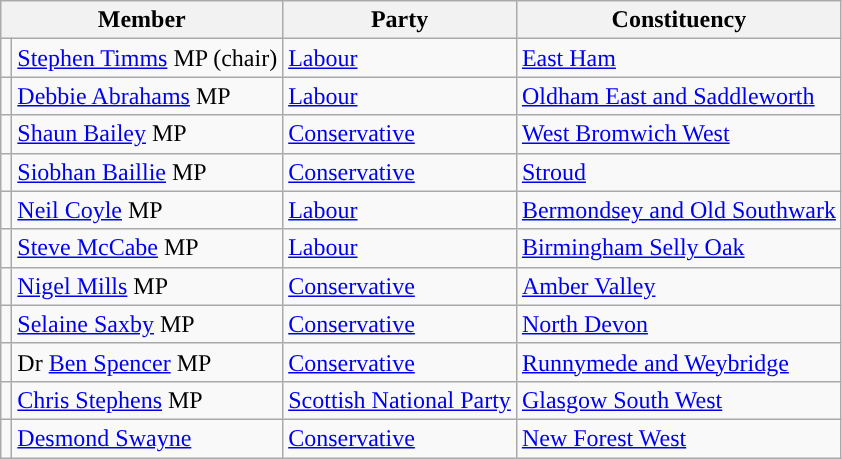<table class="wikitable">
<tr>
<th colspan="2" valign="top">Member</th>
<th valign="top">Party</th>
<th valign="top">Constituency</th>
</tr>
<tr>
<td style="color:inherit;background:"></td>
<td><a href='#'>Stephen Timms</a> MP (chair)</td>
<td><a href='#'>Labour</a></td>
<td><a href='#'>East Ham</a></td>
</tr>
<tr>
<td style="color:inherit;background:"></td>
<td><a href='#'>Debbie Abrahams</a> MP</td>
<td><a href='#'>Labour</a></td>
<td><a href='#'>Oldham East and Saddleworth</a></td>
</tr>
<tr>
<td style="color:inherit;background:"></td>
<td><a href='#'>Shaun Bailey</a> MP</td>
<td><a href='#'>Conservative</a></td>
<td><a href='#'>West Bromwich West</a></td>
</tr>
<tr>
<td style="color:inherit;background:"></td>
<td><a href='#'>Siobhan Baillie</a> MP</td>
<td><a href='#'>Conservative</a></td>
<td><a href='#'>Stroud</a></td>
</tr>
<tr>
<td style="color:inherit;background:"></td>
<td><a href='#'>Neil Coyle</a> MP</td>
<td><a href='#'>Labour</a></td>
<td><a href='#'>Bermondsey and Old Southwark</a></td>
</tr>
<tr>
<td style="color:inherit;background:"></td>
<td><a href='#'>Steve McCabe</a> MP</td>
<td><a href='#'>Labour</a></td>
<td><a href='#'>Birmingham Selly Oak</a></td>
</tr>
<tr>
<td style="color:inherit;background:"></td>
<td><a href='#'>Nigel Mills</a> MP</td>
<td><a href='#'>Conservative</a></td>
<td><a href='#'>Amber Valley</a></td>
</tr>
<tr>
<td style="color:inherit;background:"></td>
<td><a href='#'>Selaine Saxby</a> MP</td>
<td><a href='#'>Conservative</a></td>
<td><a href='#'>North Devon</a></td>
</tr>
<tr>
<td style="color:inherit;background:"></td>
<td>Dr <a href='#'>Ben Spencer</a> MP</td>
<td><a href='#'>Conservative</a></td>
<td><a href='#'>Runnymede and Weybridge</a></td>
</tr>
<tr>
<td style="color:inherit;background:"></td>
<td><a href='#'>Chris Stephens</a> MP</td>
<td><a href='#'>Scottish National Party</a></td>
<td><a href='#'>Glasgow South West</a></td>
</tr>
<tr>
<td style="color:inherit;background:"></td>
<td><a href='#'>Desmond Swayne</a></td>
<td><a href='#'>Conservative</a></td>
<td><a href='#'>New Forest West</a></td>
</tr>
</table>
